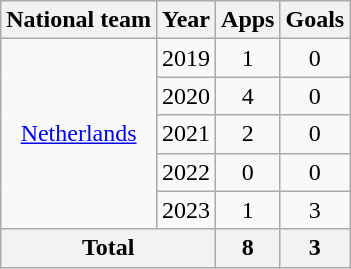<table class="wikitable" style="text-align: center;">
<tr>
<th>National team</th>
<th>Year</th>
<th>Apps</th>
<th>Goals</th>
</tr>
<tr>
<td rowspan="5"><a href='#'>Netherlands</a></td>
<td>2019</td>
<td>1</td>
<td>0</td>
</tr>
<tr>
<td>2020</td>
<td>4</td>
<td>0</td>
</tr>
<tr>
<td>2021</td>
<td>2</td>
<td>0</td>
</tr>
<tr>
<td>2022</td>
<td>0</td>
<td>0</td>
</tr>
<tr>
<td>2023</td>
<td>1</td>
<td>3</td>
</tr>
<tr>
<th colspan="2">Total</th>
<th>8</th>
<th>3</th>
</tr>
</table>
